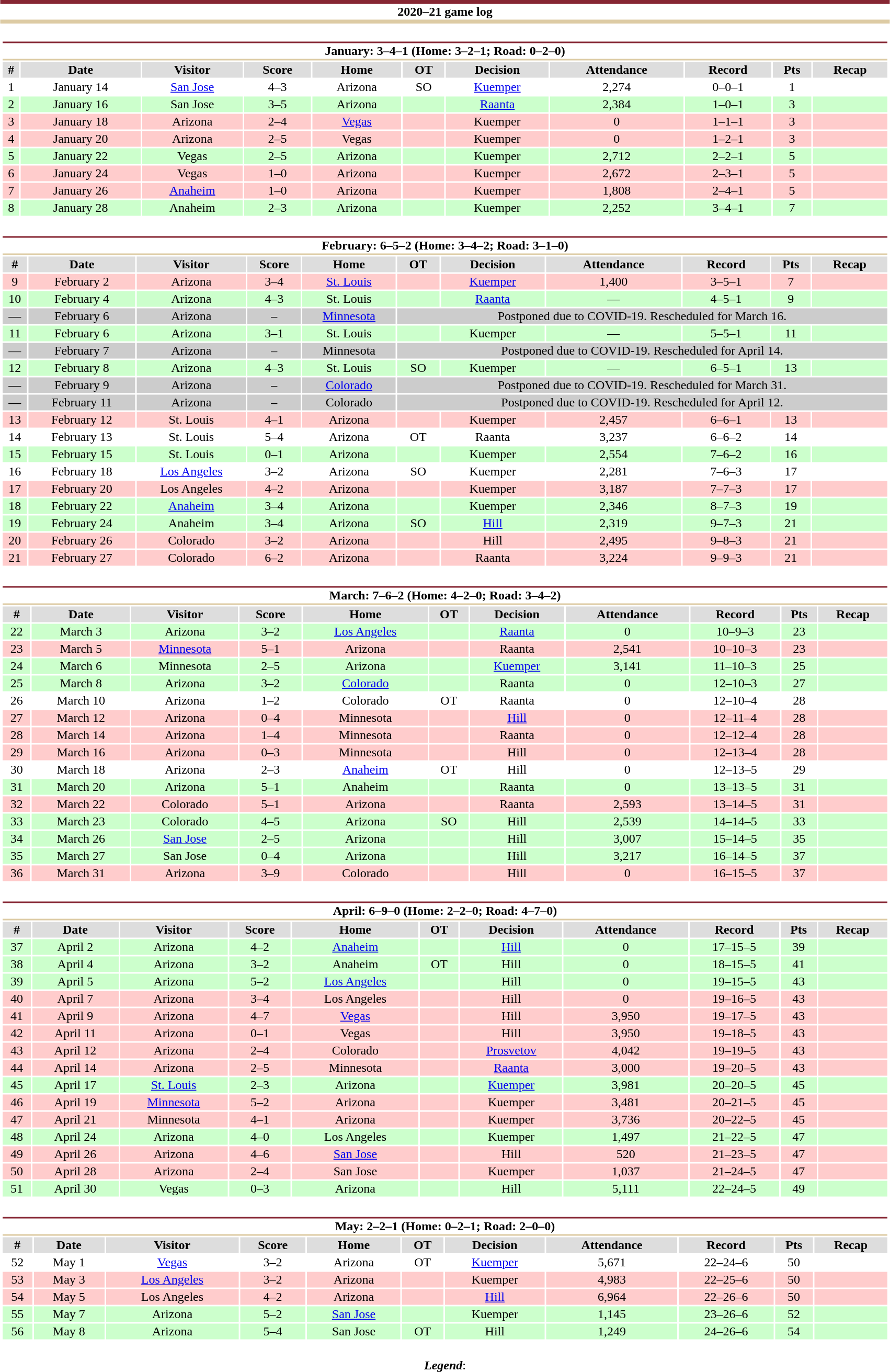<table class="toccolours" style="width:90%; clear:both; margin:1.5em auto; text-align:center;">
<tr>
<th colspan="11" style="background:#FFFFFF; border-top:#862633 5px solid; border-bottom:#DDCBA4 5px solid;">2020–21 game log</th>
</tr>
<tr>
<td colspan="11"><br><table class="toccolours collapsible collapsed" style="width:100%;">
<tr>
<th colspan="11" style="background:#FFFFFF; border-top:#862633 2px solid; border-bottom:#DDCBA4 2px solid;">January: 3–4–1 (Home: 3–2–1; Road: 0–2–0)</th>
</tr>
<tr style="background:#ddd;">
<th>#</th>
<th>Date</th>
<th>Visitor</th>
<th>Score</th>
<th>Home</th>
<th>OT</th>
<th>Decision</th>
<th>Attendance</th>
<th>Record</th>
<th>Pts</th>
<th>Recap</th>
</tr>
<tr style="background:#fff;">
<td>1</td>
<td>January 14</td>
<td><a href='#'>San Jose</a></td>
<td>4–3</td>
<td>Arizona</td>
<td>SO</td>
<td><a href='#'>Kuemper</a></td>
<td>2,274</td>
<td>0–0–1</td>
<td>1</td>
<td></td>
</tr>
<tr style="background:#cfc;">
<td>2</td>
<td>January 16</td>
<td>San Jose</td>
<td>3–5</td>
<td>Arizona</td>
<td></td>
<td><a href='#'>Raanta</a></td>
<td>2,384</td>
<td>1–0–1</td>
<td>3</td>
<td></td>
</tr>
<tr style="background:#fcc;">
<td>3</td>
<td>January 18</td>
<td>Arizona</td>
<td>2–4</td>
<td><a href='#'>Vegas</a></td>
<td></td>
<td>Kuemper</td>
<td>0</td>
<td>1–1–1</td>
<td>3</td>
<td></td>
</tr>
<tr style="background:#fcc;">
<td>4</td>
<td>January 20</td>
<td>Arizona</td>
<td>2–5</td>
<td>Vegas</td>
<td></td>
<td>Kuemper</td>
<td>0</td>
<td>1–2–1</td>
<td>3</td>
<td></td>
</tr>
<tr style="background:#cfc;">
<td>5</td>
<td>January 22</td>
<td>Vegas</td>
<td>2–5</td>
<td>Arizona</td>
<td></td>
<td>Kuemper</td>
<td>2,712</td>
<td>2–2–1</td>
<td>5</td>
<td></td>
</tr>
<tr style="background:#fcc;">
<td>6</td>
<td>January 24</td>
<td>Vegas</td>
<td>1–0</td>
<td>Arizona</td>
<td></td>
<td>Kuemper</td>
<td>2,672</td>
<td>2–3–1</td>
<td>5</td>
<td></td>
</tr>
<tr style="background:#fcc;">
<td>7</td>
<td>January 26</td>
<td><a href='#'>Anaheim</a></td>
<td>1–0</td>
<td>Arizona</td>
<td></td>
<td>Kuemper</td>
<td>1,808</td>
<td>2–4–1</td>
<td>5</td>
<td></td>
</tr>
<tr style="background:#cfc;">
<td>8</td>
<td>January 28</td>
<td>Anaheim</td>
<td>2–3</td>
<td>Arizona</td>
<td></td>
<td>Kuemper</td>
<td>2,252</td>
<td>3–4–1</td>
<td>7</td>
<td></td>
</tr>
</table>
</td>
</tr>
<tr>
<td colspan="11"><br><table class="toccolours collapsible collapsed" style="width:100%;">
<tr>
<th colspan="11" style="background:#FFFFFF; border-top:#862633 2px solid; border-bottom:#DDCBA4 2px solid;">February: 6–5–2 (Home: 3–4–2; Road: 3–1–0)</th>
</tr>
<tr style="background:#ddd;">
<th>#</th>
<th>Date</th>
<th>Visitor</th>
<th>Score</th>
<th>Home</th>
<th>OT</th>
<th>Decision</th>
<th>Attendance</th>
<th>Record</th>
<th>Pts</th>
<th>Recap</th>
</tr>
<tr style="background:#fcc;">
<td>9</td>
<td>February 2</td>
<td>Arizona</td>
<td>3–4</td>
<td><a href='#'>St. Louis</a></td>
<td></td>
<td><a href='#'>Kuemper</a></td>
<td>1,400</td>
<td>3–5–1</td>
<td>7</td>
<td></td>
</tr>
<tr style="background:#cfc;">
<td>10</td>
<td>February 4</td>
<td>Arizona</td>
<td>4–3</td>
<td>St. Louis</td>
<td></td>
<td><a href='#'>Raanta</a></td>
<td>—</td>
<td>4–5–1</td>
<td>9</td>
<td></td>
</tr>
<tr style="background:#ccc;">
<td>—</td>
<td>February 6</td>
<td>Arizona</td>
<td>–</td>
<td><a href='#'>Minnesota</a></td>
<td colspan="6">Postponed due to COVID-19. Rescheduled for March 16.</td>
</tr>
<tr style="background:#cfc;">
<td>11</td>
<td>February 6</td>
<td>Arizona</td>
<td>3–1</td>
<td>St. Louis</td>
<td></td>
<td>Kuemper</td>
<td>—</td>
<td>5–5–1</td>
<td>11</td>
<td></td>
</tr>
<tr style="background:#ccc;">
<td>—</td>
<td>February 7</td>
<td>Arizona</td>
<td>–</td>
<td>Minnesota</td>
<td colspan="6">Postponed due to COVID-19. Rescheduled for April 14.</td>
</tr>
<tr style="background:#cfc;">
<td>12</td>
<td>February 8</td>
<td>Arizona</td>
<td>4–3</td>
<td>St. Louis</td>
<td>SO</td>
<td>Kuemper</td>
<td>—</td>
<td>6–5–1</td>
<td>13</td>
<td></td>
</tr>
<tr style="background:#ccc;">
<td>—</td>
<td>February 9</td>
<td>Arizona</td>
<td>–</td>
<td><a href='#'>Colorado</a></td>
<td colspan="6">Postponed due to COVID-19. Rescheduled for March 31.</td>
</tr>
<tr style="background:#ccc;">
<td>—</td>
<td>February 11</td>
<td>Arizona</td>
<td>–</td>
<td>Colorado</td>
<td colspan="6">Postponed due to COVID-19. Rescheduled for April 12.</td>
</tr>
<tr style="background:#fcc;">
<td>13</td>
<td>February 12</td>
<td>St. Louis</td>
<td>4–1</td>
<td>Arizona</td>
<td></td>
<td>Kuemper</td>
<td>2,457</td>
<td>6–6–1</td>
<td>13</td>
<td></td>
</tr>
<tr style="background:#fff;">
<td>14</td>
<td>February 13</td>
<td>St. Louis</td>
<td>5–4</td>
<td>Arizona</td>
<td>OT</td>
<td>Raanta</td>
<td>3,237</td>
<td>6–6–2</td>
<td>14</td>
<td></td>
</tr>
<tr style="background:#cfc;">
<td>15</td>
<td>February 15</td>
<td>St. Louis</td>
<td>0–1</td>
<td>Arizona</td>
<td></td>
<td>Kuemper</td>
<td>2,554</td>
<td>7–6–2</td>
<td>16</td>
<td></td>
</tr>
<tr style="background:#fff;">
<td>16</td>
<td>February 18</td>
<td><a href='#'>Los Angeles</a></td>
<td>3–2</td>
<td>Arizona</td>
<td>SO</td>
<td>Kuemper</td>
<td>2,281</td>
<td>7–6–3</td>
<td>17</td>
<td></td>
</tr>
<tr style="background:#fcc;">
<td>17</td>
<td>February 20</td>
<td>Los Angeles</td>
<td>4–2</td>
<td>Arizona</td>
<td></td>
<td>Kuemper</td>
<td>3,187</td>
<td>7–7–3</td>
<td>17</td>
<td></td>
</tr>
<tr style="background:#cfc;">
<td>18</td>
<td>February 22</td>
<td><a href='#'>Anaheim</a></td>
<td>3–4</td>
<td>Arizona</td>
<td></td>
<td>Kuemper</td>
<td>2,346</td>
<td>8–7–3</td>
<td>19</td>
<td></td>
</tr>
<tr style="background:#cfc;">
<td>19</td>
<td>February 24</td>
<td>Anaheim</td>
<td>3–4</td>
<td>Arizona</td>
<td>SO</td>
<td><a href='#'>Hill</a></td>
<td>2,319</td>
<td>9–7–3</td>
<td>21</td>
<td></td>
</tr>
<tr style="background:#fcc;">
<td>20</td>
<td>February 26</td>
<td>Colorado</td>
<td>3–2</td>
<td>Arizona</td>
<td></td>
<td>Hill</td>
<td>2,495</td>
<td>9–8–3</td>
<td>21</td>
<td></td>
</tr>
<tr style="background:#fcc;">
<td>21</td>
<td>February 27</td>
<td>Colorado</td>
<td>6–2</td>
<td>Arizona</td>
<td></td>
<td>Raanta</td>
<td>3,224</td>
<td>9–9–3</td>
<td>21</td>
<td></td>
</tr>
</table>
</td>
</tr>
<tr>
<td colspan="11"><br><table class="toccolours collapsible collapsed" style="width:100%;">
<tr>
<th colspan="11" style="background:#FFFFFF; border-top:#862633 2px solid; border-bottom:#DDCBA4 2px solid;">March: 7–6–2 (Home: 4–2–0; Road: 3–4–2)</th>
</tr>
<tr style="background:#ddd;">
<th>#</th>
<th>Date</th>
<th>Visitor</th>
<th>Score</th>
<th>Home</th>
<th>OT</th>
<th>Decision</th>
<th>Attendance</th>
<th>Record</th>
<th>Pts</th>
<th>Recap</th>
</tr>
<tr style="background:#cfc;">
<td>22</td>
<td>March 3</td>
<td>Arizona</td>
<td>3–2</td>
<td><a href='#'>Los Angeles</a></td>
<td></td>
<td><a href='#'>Raanta</a></td>
<td>0</td>
<td>10–9–3</td>
<td>23</td>
<td></td>
</tr>
<tr style="background:#fcc;">
<td>23</td>
<td>March 5</td>
<td><a href='#'>Minnesota</a></td>
<td>5–1</td>
<td>Arizona</td>
<td></td>
<td>Raanta</td>
<td>2,541</td>
<td>10–10–3</td>
<td>23</td>
<td></td>
</tr>
<tr style="background:#cfc;">
<td>24</td>
<td>March 6</td>
<td>Minnesota</td>
<td>2–5</td>
<td>Arizona</td>
<td></td>
<td><a href='#'>Kuemper</a></td>
<td>3,141</td>
<td>11–10–3</td>
<td>25</td>
<td></td>
</tr>
<tr style="background:#cfc;">
<td>25</td>
<td>March 8</td>
<td>Arizona</td>
<td>3–2</td>
<td><a href='#'>Colorado</a></td>
<td></td>
<td>Raanta</td>
<td>0</td>
<td>12–10–3</td>
<td>27</td>
<td></td>
</tr>
<tr style="background:#fff;">
<td>26</td>
<td>March 10</td>
<td>Arizona</td>
<td>1–2</td>
<td>Colorado</td>
<td>OT</td>
<td>Raanta</td>
<td>0</td>
<td>12–10–4</td>
<td>28</td>
<td></td>
</tr>
<tr style="background:#fcc;">
<td>27</td>
<td>March 12</td>
<td>Arizona</td>
<td>0–4</td>
<td>Minnesota</td>
<td></td>
<td><a href='#'>Hill</a></td>
<td>0</td>
<td>12–11–4</td>
<td>28</td>
<td></td>
</tr>
<tr style="background:#fcc;">
<td>28</td>
<td>March 14</td>
<td>Arizona</td>
<td>1–4</td>
<td>Minnesota</td>
<td></td>
<td>Raanta</td>
<td>0</td>
<td>12–12–4</td>
<td>28</td>
<td></td>
</tr>
<tr style="background:#fcc;">
<td>29</td>
<td>March 16</td>
<td>Arizona</td>
<td>0–3</td>
<td>Minnesota</td>
<td></td>
<td>Hill</td>
<td>0</td>
<td>12–13–4</td>
<td>28</td>
<td></td>
</tr>
<tr style="background:#fff;">
<td>30</td>
<td>March 18</td>
<td>Arizona</td>
<td>2–3</td>
<td><a href='#'>Anaheim</a></td>
<td>OT</td>
<td>Hill</td>
<td>0</td>
<td>12–13–5</td>
<td>29</td>
<td></td>
</tr>
<tr style="background:#cfc;">
<td>31</td>
<td>March 20</td>
<td>Arizona</td>
<td>5–1</td>
<td>Anaheim</td>
<td></td>
<td>Raanta</td>
<td>0</td>
<td>13–13–5</td>
<td>31</td>
<td></td>
</tr>
<tr style="background:#fcc;">
<td>32</td>
<td>March 22</td>
<td>Colorado</td>
<td>5–1</td>
<td>Arizona</td>
<td></td>
<td>Raanta</td>
<td>2,593</td>
<td>13–14–5</td>
<td>31</td>
<td></td>
</tr>
<tr style="background:#cfc;">
<td>33</td>
<td>March 23</td>
<td>Colorado</td>
<td>4–5</td>
<td>Arizona</td>
<td>SO</td>
<td>Hill</td>
<td>2,539</td>
<td>14–14–5</td>
<td>33</td>
<td></td>
</tr>
<tr style="background:#cfc;">
<td>34</td>
<td>March 26</td>
<td><a href='#'>San Jose</a></td>
<td>2–5</td>
<td>Arizona</td>
<td></td>
<td>Hill</td>
<td>3,007</td>
<td>15–14–5</td>
<td>35</td>
<td></td>
</tr>
<tr style="background:#cfc;">
<td>35</td>
<td>March 27</td>
<td>San Jose</td>
<td>0–4</td>
<td>Arizona</td>
<td></td>
<td>Hill</td>
<td>3,217</td>
<td>16–14–5</td>
<td>37</td>
<td></td>
</tr>
<tr style="background:#fcc;">
<td>36</td>
<td>March 31</td>
<td>Arizona</td>
<td>3–9</td>
<td>Colorado</td>
<td></td>
<td>Hill</td>
<td>0</td>
<td>16–15–5</td>
<td>37</td>
<td></td>
</tr>
</table>
</td>
</tr>
<tr>
<td colspan="11"><br><table class="toccolours collapsible collapsed" style="width:100%;">
<tr>
<th colspan="11" style="background:#FFFFFF; border-top:#862633 2px solid; border-bottom:#DDCBA4 2px solid;">April: 6–9–0 (Home: 2–2–0; Road: 4–7–0)</th>
</tr>
<tr style="background:#ddd;">
<th>#</th>
<th>Date</th>
<th>Visitor</th>
<th>Score</th>
<th>Home</th>
<th>OT</th>
<th>Decision</th>
<th>Attendance</th>
<th>Record</th>
<th>Pts</th>
<th>Recap</th>
</tr>
<tr style="background:#cfc;">
<td>37</td>
<td>April 2</td>
<td>Arizona</td>
<td>4–2</td>
<td><a href='#'>Anaheim</a></td>
<td></td>
<td><a href='#'>Hill</a></td>
<td>0</td>
<td>17–15–5</td>
<td>39</td>
<td></td>
</tr>
<tr style="background:#cfc;">
<td>38</td>
<td>April 4</td>
<td>Arizona</td>
<td>3–2</td>
<td>Anaheim</td>
<td>OT</td>
<td>Hill</td>
<td>0</td>
<td>18–15–5</td>
<td>41</td>
<td></td>
</tr>
<tr style="background:#cfc;">
<td>39</td>
<td>April 5</td>
<td>Arizona</td>
<td>5–2</td>
<td><a href='#'>Los Angeles</a></td>
<td></td>
<td>Hill</td>
<td>0</td>
<td>19–15–5</td>
<td>43</td>
<td></td>
</tr>
<tr style="background:#fcc;">
<td>40</td>
<td>April 7</td>
<td>Arizona</td>
<td>3–4</td>
<td>Los Angeles</td>
<td></td>
<td>Hill</td>
<td>0</td>
<td>19–16–5</td>
<td>43</td>
<td></td>
</tr>
<tr style="background:#fcc;">
<td>41</td>
<td>April 9</td>
<td>Arizona</td>
<td>4–7</td>
<td><a href='#'>Vegas</a></td>
<td></td>
<td>Hill</td>
<td>3,950</td>
<td>19–17–5</td>
<td>43</td>
<td></td>
</tr>
<tr style="background:#fcc;">
<td>42</td>
<td>April 11</td>
<td>Arizona</td>
<td>0–1</td>
<td>Vegas</td>
<td></td>
<td>Hill</td>
<td>3,950</td>
<td>19–18–5</td>
<td>43</td>
<td></td>
</tr>
<tr style="background:#fcc;">
<td>43</td>
<td>April 12</td>
<td>Arizona</td>
<td>2–4</td>
<td>Colorado</td>
<td></td>
<td><a href='#'>Prosvetov</a></td>
<td>4,042</td>
<td>19–19–5</td>
<td>43</td>
<td></td>
</tr>
<tr style="background:#fcc;">
<td>44</td>
<td>April 14</td>
<td>Arizona</td>
<td>2–5</td>
<td>Minnesota</td>
<td></td>
<td><a href='#'>Raanta</a></td>
<td>3,000</td>
<td>19–20–5</td>
<td>43</td>
<td></td>
</tr>
<tr style="background:#cfc;">
<td>45</td>
<td>April 17</td>
<td><a href='#'>St. Louis</a></td>
<td>2–3</td>
<td>Arizona</td>
<td></td>
<td><a href='#'>Kuemper</a></td>
<td>3,981</td>
<td>20–20–5</td>
<td>45</td>
<td></td>
</tr>
<tr style="background:#fcc;">
<td>46</td>
<td>April 19</td>
<td><a href='#'>Minnesota</a></td>
<td>5–2</td>
<td>Arizona</td>
<td></td>
<td>Kuemper</td>
<td>3,481</td>
<td>20–21–5</td>
<td>45</td>
<td></td>
</tr>
<tr style="background:#fcc;">
<td>47</td>
<td>April 21</td>
<td>Minnesota</td>
<td>4–1</td>
<td>Arizona</td>
<td></td>
<td>Kuemper</td>
<td>3,736</td>
<td>20–22–5</td>
<td>45</td>
<td></td>
</tr>
<tr style="background:#cfc;">
<td>48</td>
<td>April 24</td>
<td>Arizona</td>
<td>4–0</td>
<td>Los Angeles</td>
<td></td>
<td>Kuemper</td>
<td>1,497</td>
<td>21–22–5</td>
<td>47</td>
<td></td>
</tr>
<tr style="background:#fcc;">
<td>49</td>
<td>April 26</td>
<td>Arizona</td>
<td>4–6</td>
<td><a href='#'>San Jose</a></td>
<td></td>
<td>Hill</td>
<td>520</td>
<td>21–23–5</td>
<td>47</td>
<td></td>
</tr>
<tr style="background:#fcc;">
<td>50</td>
<td>April 28</td>
<td>Arizona</td>
<td>2–4</td>
<td>San Jose</td>
<td></td>
<td>Kuemper</td>
<td>1,037</td>
<td>21–24–5</td>
<td>47</td>
<td></td>
</tr>
<tr style="background:#cfc;">
<td>51</td>
<td>April 30</td>
<td>Vegas</td>
<td>0–3</td>
<td>Arizona</td>
<td></td>
<td>Hill</td>
<td>5,111</td>
<td>22–24–5</td>
<td>49</td>
<td></td>
</tr>
</table>
</td>
</tr>
<tr>
<td colspan="11"><br><table class="toccolours collapsible collapsed" style="width:100%;">
<tr>
<th colspan="11" style="background:#FFFFFF; border-top:#862633 2px solid; border-bottom:#DDCBA4 2px solid;">May: 2–2–1 (Home: 0–2–1; Road: 2–0–0)</th>
</tr>
<tr style="background:#ddd;">
<th>#</th>
<th>Date</th>
<th>Visitor</th>
<th>Score</th>
<th>Home</th>
<th>OT</th>
<th>Decision</th>
<th>Attendance</th>
<th>Record</th>
<th>Pts</th>
<th>Recap</th>
</tr>
<tr style="background:#fff;">
<td>52</td>
<td>May 1</td>
<td><a href='#'>Vegas</a></td>
<td>3–2</td>
<td>Arizona</td>
<td>OT</td>
<td><a href='#'>Kuemper</a></td>
<td>5,671</td>
<td>22–24–6</td>
<td>50</td>
<td></td>
</tr>
<tr style="background:#fcc;">
<td>53</td>
<td>May 3</td>
<td><a href='#'>Los Angeles</a></td>
<td>3–2</td>
<td>Arizona</td>
<td></td>
<td>Kuemper</td>
<td>4,983</td>
<td>22–25–6</td>
<td>50</td>
<td></td>
</tr>
<tr style="background:#fcc;">
<td>54</td>
<td>May 5</td>
<td>Los Angeles</td>
<td>4–2</td>
<td>Arizona</td>
<td></td>
<td><a href='#'>Hill</a></td>
<td>6,964</td>
<td>22–26–6</td>
<td>50</td>
<td></td>
</tr>
<tr style="background:#cfc;">
<td>55</td>
<td>May 7</td>
<td>Arizona</td>
<td>5–2</td>
<td><a href='#'>San Jose</a></td>
<td></td>
<td>Kuemper</td>
<td>1,145</td>
<td>23–26–6</td>
<td>52</td>
<td></td>
</tr>
<tr style="background:#cfc;">
<td>56</td>
<td>May 8</td>
<td>Arizona</td>
<td>5–4</td>
<td>San Jose</td>
<td>OT</td>
<td>Hill</td>
<td>1,249</td>
<td>24–26–6</td>
<td>54</td>
<td></td>
</tr>
</table>
</td>
</tr>
<tr>
<td colspan="11" style="text-align:center;"><br><strong><em>Legend</em></strong>:



</td>
</tr>
</table>
